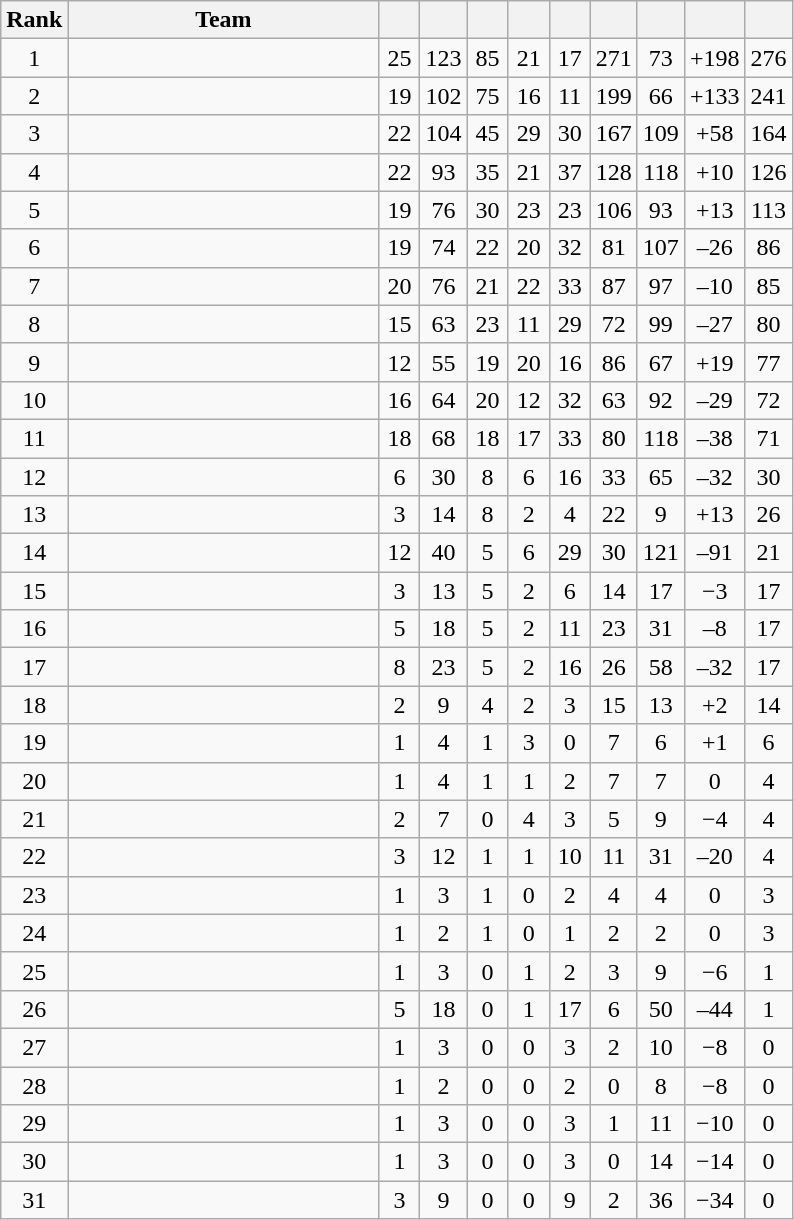<table class="wikitable sortable" style="text-align:center">
<tr>
<th width=20>Rank</th>
<th width=200>Team</th>
<th width=20></th>
<th width=20></th>
<th width=20></th>
<th width=20></th>
<th width=20></th>
<th width=20></th>
<th width=20></th>
<th width=20></th>
<th width=20></th>
</tr>
<tr>
<td>1</td>
<td align=left></td>
<td>25</td>
<td>123</td>
<td>85</td>
<td>21</td>
<td>17</td>
<td>271</td>
<td>73</td>
<td>+198</td>
<td>276</td>
</tr>
<tr>
<td>2</td>
<td align=left></td>
<td>19</td>
<td>102</td>
<td>75</td>
<td>16</td>
<td>11</td>
<td>199</td>
<td>66</td>
<td>+133</td>
<td>241</td>
</tr>
<tr>
<td>3</td>
<td align=left></td>
<td>22</td>
<td>104</td>
<td>45</td>
<td>29</td>
<td>30</td>
<td>167</td>
<td>109</td>
<td>+58</td>
<td>164</td>
</tr>
<tr>
<td>4</td>
<td align=left></td>
<td>22</td>
<td>93</td>
<td>35</td>
<td>21</td>
<td>37</td>
<td>128</td>
<td>118</td>
<td>+10</td>
<td>126</td>
</tr>
<tr>
<td>5</td>
<td align=left></td>
<td>19</td>
<td>76</td>
<td>30</td>
<td>23</td>
<td>23</td>
<td>106</td>
<td>93</td>
<td>+13</td>
<td>113</td>
</tr>
<tr>
<td>6</td>
<td align=left></td>
<td>19</td>
<td>74</td>
<td>22</td>
<td>20</td>
<td>32</td>
<td>81</td>
<td>107</td>
<td>–26</td>
<td>86</td>
</tr>
<tr>
<td>7</td>
<td align=left></td>
<td>20</td>
<td>76</td>
<td>21</td>
<td>22</td>
<td>33</td>
<td>87</td>
<td>97</td>
<td>–10</td>
<td>85</td>
</tr>
<tr>
<td>8</td>
<td align=left></td>
<td>15</td>
<td>63</td>
<td>23</td>
<td>11</td>
<td>29</td>
<td>72</td>
<td>99</td>
<td>–27</td>
<td>80</td>
</tr>
<tr>
<td>9</td>
<td align=left></td>
<td>12</td>
<td>55</td>
<td>19</td>
<td>20</td>
<td>16</td>
<td>86</td>
<td>67</td>
<td>+19</td>
<td>77</td>
</tr>
<tr>
<td>10</td>
<td align=left></td>
<td>16</td>
<td>64</td>
<td>20</td>
<td>12</td>
<td>32</td>
<td>63</td>
<td>92</td>
<td>–29</td>
<td>72</td>
</tr>
<tr>
<td>11</td>
<td align=left></td>
<td>18</td>
<td>68</td>
<td>18</td>
<td>17</td>
<td>33</td>
<td>80</td>
<td>118</td>
<td>–38</td>
<td>71</td>
</tr>
<tr>
<td>12</td>
<td align=left></td>
<td>6</td>
<td>30</td>
<td>8</td>
<td>6</td>
<td>16</td>
<td>33</td>
<td>65</td>
<td>–32</td>
<td>30</td>
</tr>
<tr>
<td>13</td>
<td align=left></td>
<td>3</td>
<td>14</td>
<td>8</td>
<td>2</td>
<td>4</td>
<td>22</td>
<td>9</td>
<td>+13</td>
<td>26</td>
</tr>
<tr>
<td>14</td>
<td align=left></td>
<td>12</td>
<td>40</td>
<td>5</td>
<td>6</td>
<td>29</td>
<td>30</td>
<td>121</td>
<td>–91</td>
<td>21</td>
</tr>
<tr>
<td>15</td>
<td align=left></td>
<td>3</td>
<td>13</td>
<td>5</td>
<td>2</td>
<td>6</td>
<td>14</td>
<td>17</td>
<td>−3</td>
<td>17</td>
</tr>
<tr>
<td>16</td>
<td align=left></td>
<td>5</td>
<td>18</td>
<td>5</td>
<td>2</td>
<td>11</td>
<td>23</td>
<td>31</td>
<td>–8</td>
<td>17</td>
</tr>
<tr>
<td>17</td>
<td align=left></td>
<td>8</td>
<td>23</td>
<td>5</td>
<td>2</td>
<td>16</td>
<td>26</td>
<td>58</td>
<td>–32</td>
<td>17</td>
</tr>
<tr>
<td>18</td>
<td align=left></td>
<td>2</td>
<td>9</td>
<td>4</td>
<td>2</td>
<td>3</td>
<td>15</td>
<td>13</td>
<td>+2</td>
<td>14</td>
</tr>
<tr>
<td>19</td>
<td align=left></td>
<td>1</td>
<td>4</td>
<td>1</td>
<td>3</td>
<td>0</td>
<td>7</td>
<td>6</td>
<td>+1</td>
<td>6</td>
</tr>
<tr>
<td>20</td>
<td align=left></td>
<td>1</td>
<td>4</td>
<td>1</td>
<td>1</td>
<td>2</td>
<td>7</td>
<td>7</td>
<td>0</td>
<td>4</td>
</tr>
<tr>
<td>21</td>
<td align=left></td>
<td>2</td>
<td>7</td>
<td>0</td>
<td>4</td>
<td>3</td>
<td>5</td>
<td>9</td>
<td>−4</td>
<td>4</td>
</tr>
<tr>
<td>22</td>
<td align=left></td>
<td>3</td>
<td>12</td>
<td>1</td>
<td>1</td>
<td>10</td>
<td>11</td>
<td>31</td>
<td>–20</td>
<td>4</td>
</tr>
<tr>
<td>23</td>
<td align=left></td>
<td>1</td>
<td>3</td>
<td>1</td>
<td>0</td>
<td>2</td>
<td>4</td>
<td>4</td>
<td>0</td>
<td>3</td>
</tr>
<tr>
<td>24</td>
<td align=left></td>
<td>1</td>
<td>2</td>
<td>1</td>
<td>0</td>
<td>1</td>
<td>2</td>
<td>2</td>
<td>0</td>
<td>3</td>
</tr>
<tr>
<td>25</td>
<td align=left></td>
<td>1</td>
<td>3</td>
<td>0</td>
<td>1</td>
<td>2</td>
<td>3</td>
<td>9</td>
<td>−6</td>
<td>1</td>
</tr>
<tr>
<td>26</td>
<td align=left></td>
<td>5</td>
<td>18</td>
<td>0</td>
<td>1</td>
<td>17</td>
<td>6</td>
<td>50</td>
<td>–44</td>
<td>1</td>
</tr>
<tr>
<td>27</td>
<td align=left></td>
<td>1</td>
<td>3</td>
<td>0</td>
<td>0</td>
<td>3</td>
<td>2</td>
<td>10</td>
<td>−8</td>
<td>0</td>
</tr>
<tr>
<td>28</td>
<td align=left></td>
<td>1</td>
<td>2</td>
<td>0</td>
<td>0</td>
<td>2</td>
<td>0</td>
<td>8</td>
<td>−8</td>
<td>0</td>
</tr>
<tr>
<td>29</td>
<td align=left></td>
<td>1</td>
<td>3</td>
<td>0</td>
<td>0</td>
<td>3</td>
<td>1</td>
<td>11</td>
<td>−10</td>
<td>0</td>
</tr>
<tr>
<td>30</td>
<td align=left></td>
<td>1</td>
<td>3</td>
<td>0</td>
<td>0</td>
<td>3</td>
<td>0</td>
<td>14</td>
<td>−14</td>
<td>0</td>
</tr>
<tr>
<td>31</td>
<td align=left></td>
<td>3</td>
<td>9</td>
<td>0</td>
<td>0</td>
<td>9</td>
<td>2</td>
<td>36</td>
<td>−34</td>
<td>0</td>
</tr>
</table>
